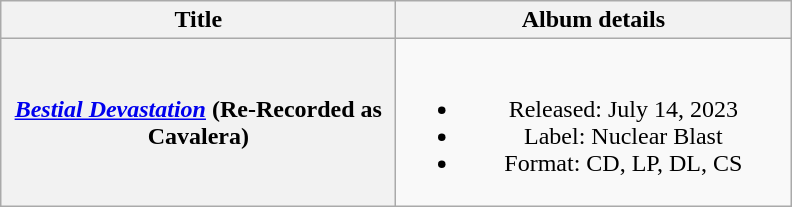<table class="wikitable plainrowheaders" style="text-align:center;">
<tr>
<th scope="col" style="width:16em;">Title</th>
<th scope="col" style="width:16em;">Album details</th>
</tr>
<tr>
<th scope="row"><em><a href='#'>Bestial Devastation</a></em> (Re-Recorded as <strong>Cavalera</strong>)</th>
<td><br><ul><li>Released: July 14, 2023</li><li>Label: Nuclear Blast</li><li>Format: CD, LP, DL, CS</li></ul></td>
</tr>
</table>
